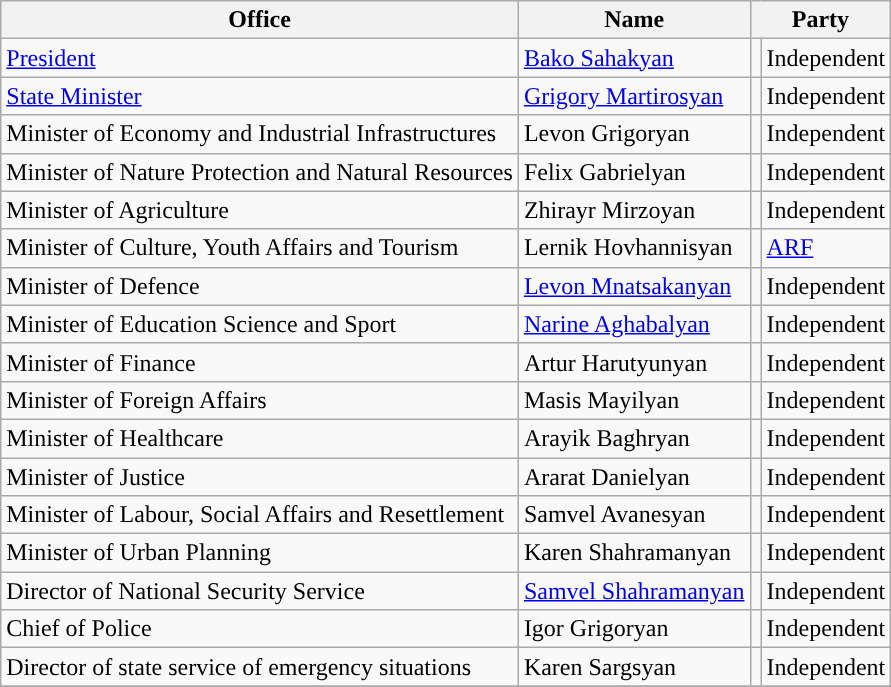<table class="wikitable">
<tr>
<th>Office</th>
<th>Name</th>
<th colspan="2">Party</th>
</tr>
<tr>
<td><a href='#'>President</a></td>
<td><a href='#'>Bako Sahakyan</a></td>
<td style="background-color: "></td>
<td>Independent</td>
</tr>
<tr>
<td><a href='#'>State Minister</a></td>
<td><a href='#'>Grigory Martirosyan</a></td>
<td style="background-color: "></td>
<td>Independent</td>
</tr>
<tr>
<td>Minister of Economy and Industrial Infrastructures</td>
<td>Levon Grigoryan</td>
<td style="background-color: "></td>
<td>Independent</td>
</tr>
<tr>
<td>Minister of Nature Protection and Natural Resources</td>
<td>Felix Gabrielyan</td>
<td style="background-color: "></td>
<td>Independent</td>
</tr>
<tr>
<td>Minister of Agriculture</td>
<td>Zhirayr Mirzoyan</td>
<td style="background-color: "></td>
<td>Independent</td>
</tr>
<tr>
<td>Minister of Culture, Youth Affairs and Tourism</td>
<td>Lernik Hovhannisyan</td>
<td style="background-color: "></td>
<td><a href='#'>ARF</a></td>
</tr>
<tr>
<td>Minister of Defence</td>
<td><a href='#'>Levon Mnatsakanyan</a></td>
<td style="background-color:"></td>
<td>Independent</td>
</tr>
<tr>
<td>Minister of Education Science and Sport</td>
<td><a href='#'>Narine Aghabalyan</a></td>
<td style="background-color:"></td>
<td>Independent</td>
</tr>
<tr>
<td>Minister of Finance</td>
<td>Artur Harutyunyan</td>
<td style="background-color:"></td>
<td>Independent</td>
</tr>
<tr>
<td>Minister of Foreign Affairs</td>
<td>Masis Mayilyan</td>
<td style="background-color: "></td>
<td>Independent</td>
</tr>
<tr>
<td>Minister of Healthcare</td>
<td>Arayik Baghryan</td>
<td style="background-color: "></td>
<td>Independent</td>
</tr>
<tr>
<td>Minister of Justice</td>
<td>Ararat Danielyan</td>
<td style="background-color: "></td>
<td>Independent</td>
</tr>
<tr>
<td>Minister of Labour, Social Affairs and Resettlement</td>
<td>Samvel Avanesyan</td>
<td style="background-color: "></td>
<td>Independent</td>
</tr>
<tr>
<td>Minister of Urban Planning</td>
<td>Karen Shahramanyan</td>
<td style="background-color: "></td>
<td>Independent</td>
</tr>
<tr>
<td>Director of National Security Service</td>
<td><a href='#'>Samvel Shahramanyan</a></td>
<td style="background-color: "></td>
<td>Independent</td>
</tr>
<tr>
<td>Chief of Police</td>
<td>Igor Grigoryan</td>
<td style="background-color: "></td>
<td>Independent</td>
</tr>
<tr>
<td>Director of state service of emergency situations</td>
<td>Karen Sargsyan</td>
<td style="background-color: "></td>
<td>Independent</td>
</tr>
<tr>
</tr>
</table>
